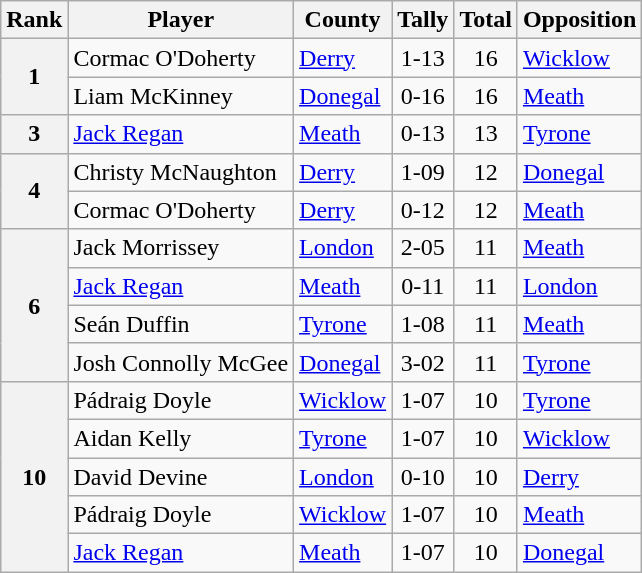<table class="wikitable">
<tr>
<th>Rank</th>
<th>Player</th>
<th>County</th>
<th>Tally</th>
<th>Total</th>
<th>Opposition</th>
</tr>
<tr>
<th rowspan="2" style="text-align:center;">1</th>
<td>Cormac O'Doherty</td>
<td> <a href='#'>Derry</a></td>
<td align="center">1-13</td>
<td align="center">16</td>
<td> <a href='#'>Wicklow</a></td>
</tr>
<tr>
<td>Liam McKinney</td>
<td> <a href='#'>Donegal</a></td>
<td align="center">0-16</td>
<td align="center">16</td>
<td> <a href='#'>Meath</a></td>
</tr>
<tr>
<th>3</th>
<td><a href='#'>Jack Regan</a></td>
<td> <a href='#'>Meath</a></td>
<td align="center">0-13</td>
<td align="center">13</td>
<td> <a href='#'>Tyrone</a></td>
</tr>
<tr>
<th rowspan="2">4</th>
<td>Christy McNaughton</td>
<td> <a href='#'>Derry</a></td>
<td align="center">1-09</td>
<td align="center">12</td>
<td> <a href='#'>Donegal</a></td>
</tr>
<tr>
<td>Cormac O'Doherty</td>
<td> <a href='#'>Derry</a></td>
<td align="center">0-12</td>
<td align="center">12</td>
<td> <a href='#'>Meath</a></td>
</tr>
<tr>
<th rowspan="4">6</th>
<td>Jack Morrissey</td>
<td> <a href='#'>London</a></td>
<td align="center">2-05</td>
<td align="center">11</td>
<td> <a href='#'>Meath</a></td>
</tr>
<tr>
<td><a href='#'>Jack Regan</a></td>
<td> <a href='#'>Meath</a></td>
<td align="center">0-11</td>
<td align="center">11</td>
<td> <a href='#'>London</a></td>
</tr>
<tr>
<td>Seán Duffin</td>
<td> <a href='#'>Tyrone</a></td>
<td align="center">1-08</td>
<td align="center">11</td>
<td> <a href='#'>Meath</a></td>
</tr>
<tr>
<td>Josh Connolly McGee</td>
<td> <a href='#'>Donegal</a></td>
<td align="center">3-02</td>
<td align="center">11</td>
<td> <a href='#'>Tyrone</a></td>
</tr>
<tr>
<th rowspan="5">10</th>
<td>Pádraig Doyle</td>
<td> <a href='#'>Wicklow</a></td>
<td align="center">1-07</td>
<td align="center">10</td>
<td> <a href='#'>Tyrone</a></td>
</tr>
<tr>
<td>Aidan Kelly</td>
<td> <a href='#'>Tyrone</a></td>
<td align="center">1-07</td>
<td align="center">10</td>
<td> <a href='#'>Wicklow</a></td>
</tr>
<tr>
<td>David Devine</td>
<td> <a href='#'>London</a></td>
<td align="center">0-10</td>
<td align="center">10</td>
<td> <a href='#'>Derry</a></td>
</tr>
<tr>
<td>Pádraig Doyle</td>
<td> <a href='#'>Wicklow</a></td>
<td align="center">1-07</td>
<td align="center">10</td>
<td> <a href='#'>Meath</a></td>
</tr>
<tr>
<td><a href='#'>Jack Regan</a></td>
<td> <a href='#'>Meath</a></td>
<td align="center">1-07</td>
<td align="center">10</td>
<td> <a href='#'>Donegal</a></td>
</tr>
</table>
